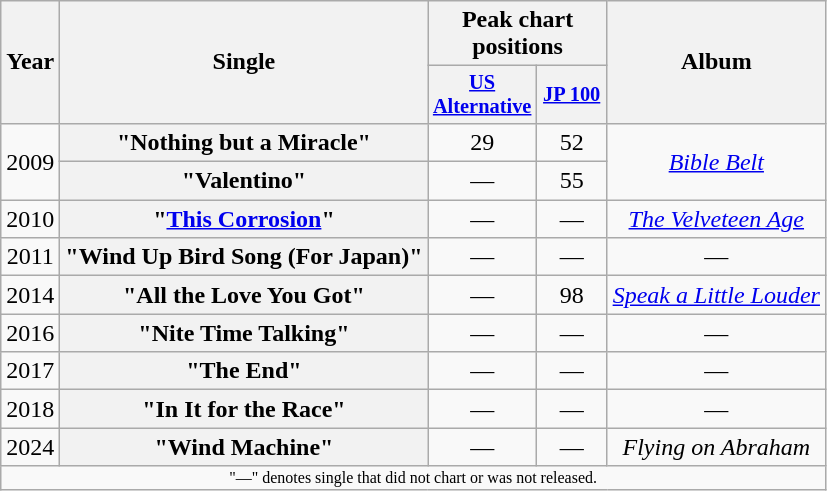<table class="wikitable plainrowheaders" style="text-align:center;">
<tr>
<th scope="col" rowspan="2">Year</th>
<th scope="col" rowspan="2">Single</th>
<th scope="col" colspan="2">Peak chart positions</th>
<th scope="col" rowspan="2">Album</th>
</tr>
<tr>
<th scope="col" style="width:3em;font-size:85%;"><a href='#'>US Alternative</a></th>
<th scope="col" style="width:3em;font-size:85%;"><a href='#'>JP 100</a></th>
</tr>
<tr>
<td rowspan="2">2009</td>
<th scope="row">"Nothing but a Miracle"</th>
<td>29</td>
<td>52</td>
<td rowspan="2"><em><a href='#'>Bible Belt</a></em></td>
</tr>
<tr>
<th scope="row">"Valentino"</th>
<td>—</td>
<td>55</td>
</tr>
<tr>
<td>2010</td>
<th scope="row">"<a href='#'>This Corrosion</a>"</th>
<td>—</td>
<td>—</td>
<td><em><a href='#'>The Velveteen Age</a></em></td>
</tr>
<tr>
<td>2011</td>
<th scope="row">"Wind Up Bird Song (For Japan)"</th>
<td>—</td>
<td>—</td>
<td>—</td>
</tr>
<tr>
<td>2014</td>
<th scope="row">"All the Love You Got"</th>
<td>—</td>
<td>98</td>
<td><em><a href='#'>Speak a Little Louder</a></em></td>
</tr>
<tr>
<td>2016</td>
<th scope="row">"Nite Time Talking"</th>
<td>—</td>
<td>—</td>
<td>—</td>
</tr>
<tr>
<td>2017</td>
<th scope="row">"The End"</th>
<td>—</td>
<td>—</td>
<td>—</td>
</tr>
<tr>
<td>2018</td>
<th scope="row">"In It for the Race"</th>
<td>—</td>
<td>—</td>
<td>—</td>
</tr>
<tr>
<td>2024</td>
<th scope="row">"Wind Machine"</th>
<td>—</td>
<td>—</td>
<td><em>Flying on Abraham</em></td>
</tr>
<tr>
<td colspan="10" style="font-size:8pt">"—" denotes single that did not chart or was not released.</td>
</tr>
</table>
